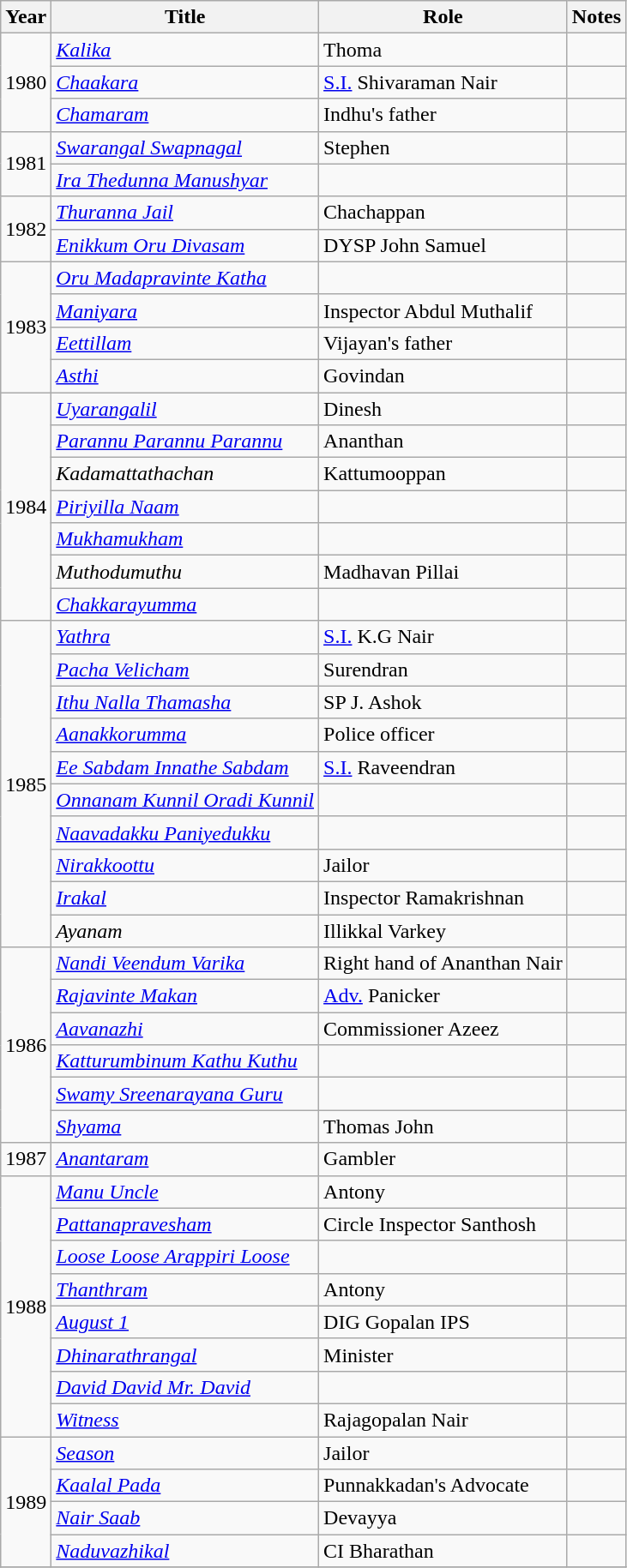<table class="wikitable sortable">
<tr>
<th>Year</th>
<th>Title</th>
<th>Role</th>
<th class="unsortable">Notes</th>
</tr>
<tr>
<td rowspan=3>1980</td>
<td><em><a href='#'>Kalika</a></em></td>
<td>Thoma</td>
<td></td>
</tr>
<tr>
<td><em><a href='#'>Chaakara</a></em></td>
<td><a href='#'>S.I.</a> Shivaraman Nair</td>
<td></td>
</tr>
<tr>
<td><em><a href='#'>Chamaram</a></em></td>
<td>Indhu's father</td>
<td></td>
</tr>
<tr>
<td rowspan=2>1981</td>
<td><em><a href='#'>Swarangal Swapnagal</a></em></td>
<td>Stephen</td>
<td></td>
</tr>
<tr>
<td><em><a href='#'>Ira Thedunna Manushyar</a></em></td>
<td></td>
<td></td>
</tr>
<tr>
<td rowspan=2>1982</td>
<td><em><a href='#'>Thuranna Jail</a></em></td>
<td>Chachappan</td>
<td></td>
</tr>
<tr>
<td><em><a href='#'>Enikkum Oru Divasam</a></em></td>
<td>DYSP John Samuel</td>
<td></td>
</tr>
<tr>
<td rowspan=4>1983</td>
<td><em><a href='#'>Oru Madapravinte Katha</a></em></td>
<td></td>
<td></td>
</tr>
<tr>
<td><em><a href='#'>Maniyara</a></em></td>
<td>Inspector Abdul Muthalif</td>
<td></td>
</tr>
<tr>
<td><em><a href='#'>Eettillam</a></em></td>
<td>Vijayan's father</td>
<td></td>
</tr>
<tr>
<td><em><a href='#'>Asthi</a></em></td>
<td>Govindan</td>
<td></td>
</tr>
<tr>
<td rowspan=7>1984</td>
<td><em><a href='#'>Uyarangalil</a></em></td>
<td>Dinesh</td>
<td></td>
</tr>
<tr>
<td><em><a href='#'>Parannu Parannu Parannu</a></em></td>
<td>Ananthan</td>
<td></td>
</tr>
<tr>
<td><em>Kadamattathachan</em></td>
<td>Kattumooppan</td>
<td></td>
</tr>
<tr>
<td><em><a href='#'>Piriyilla Naam</a></em></td>
<td></td>
<td></td>
</tr>
<tr>
<td><em><a href='#'>Mukhamukham</a></em></td>
<td></td>
<td></td>
</tr>
<tr>
<td><em>Muthodumuthu</em></td>
<td>Madhavan Pillai</td>
<td></td>
</tr>
<tr>
<td><em><a href='#'>Chakkarayumma</a></em></td>
<td></td>
<td></td>
</tr>
<tr>
<td rowspan=10>1985</td>
<td><em><a href='#'>Yathra</a></em></td>
<td><a href='#'>S.I.</a> K.G Nair</td>
<td></td>
</tr>
<tr>
<td><em><a href='#'>Pacha Velicham</a></em></td>
<td>Surendran</td>
<td></td>
</tr>
<tr>
<td><em><a href='#'>Ithu Nalla Thamasha</a></em></td>
<td>SP J. Ashok</td>
<td></td>
</tr>
<tr>
<td><em><a href='#'>Aanakkorumma</a></em></td>
<td>Police officer</td>
<td></td>
</tr>
<tr>
<td><em><a href='#'>Ee Sabdam Innathe Sabdam</a></em></td>
<td><a href='#'>S.I.</a> Raveendran</td>
<td></td>
</tr>
<tr>
<td><em><a href='#'>Onnanam Kunnil Oradi Kunnil</a></em></td>
<td></td>
<td></td>
</tr>
<tr>
<td><em><a href='#'>Naavadakku Paniyedukku</a></em></td>
<td></td>
<td></td>
</tr>
<tr>
<td><em><a href='#'>Nirakkoottu</a></em></td>
<td>Jailor</td>
<td></td>
</tr>
<tr>
<td><em><a href='#'>Irakal</a></em></td>
<td>Inspector Ramakrishnan</td>
<td></td>
</tr>
<tr>
<td><em>Ayanam</em></td>
<td>Illikkal Varkey</td>
<td></td>
</tr>
<tr>
<td rowspan=6>1986</td>
<td><em><a href='#'>Nandi Veendum Varika</a></em></td>
<td>Right hand of Ananthan Nair</td>
<td></td>
</tr>
<tr>
<td><em><a href='#'>Rajavinte Makan</a></em></td>
<td><a href='#'>Adv.</a> Panicker</td>
<td></td>
</tr>
<tr>
<td><em><a href='#'>Aavanazhi</a></em></td>
<td>Commissioner Azeez</td>
<td></td>
</tr>
<tr>
<td><em><a href='#'>Katturumbinum Kathu Kuthu</a></em></td>
<td></td>
<td></td>
</tr>
<tr>
<td><em><a href='#'>Swamy Sreenarayana Guru</a></em></td>
<td></td>
<td></td>
</tr>
<tr>
<td><em><a href='#'>Shyama</a></em></td>
<td>Thomas John</td>
<td></td>
</tr>
<tr>
<td>1987</td>
<td><em><a href='#'>Anantaram</a></em></td>
<td>Gambler</td>
<td></td>
</tr>
<tr>
<td rowspan=8>1988</td>
<td><em><a href='#'>Manu Uncle</a></em></td>
<td>Antony</td>
<td></td>
</tr>
<tr>
<td><em><a href='#'>Pattanapravesham</a></em></td>
<td>Circle Inspector Santhosh</td>
<td></td>
</tr>
<tr>
<td><em><a href='#'>Loose Loose Arappiri Loose</a></em></td>
<td></td>
<td></td>
</tr>
<tr>
<td><em><a href='#'>Thanthram</a></em></td>
<td>Antony</td>
<td></td>
</tr>
<tr>
<td><em><a href='#'>August 1</a></em></td>
<td>DIG Gopalan IPS</td>
<td></td>
</tr>
<tr>
<td><em><a href='#'>Dhinarathrangal</a></em></td>
<td>Minister</td>
<td></td>
</tr>
<tr>
<td><em><a href='#'>David David Mr. David</a></em></td>
<td></td>
<td></td>
</tr>
<tr>
<td><em><a href='#'>Witness</a></em></td>
<td>Rajagopalan Nair</td>
<td></td>
</tr>
<tr>
<td rowspan=4>1989</td>
<td><em><a href='#'>Season</a></em></td>
<td>Jailor</td>
<td></td>
</tr>
<tr>
<td><em><a href='#'>Kaalal Pada</a></em></td>
<td>Punnakkadan's Advocate</td>
<td></td>
</tr>
<tr>
<td><em><a href='#'>Nair Saab</a></em></td>
<td>Devayya</td>
<td></td>
</tr>
<tr>
<td><em><a href='#'>Naduvazhikal</a></em></td>
<td>CI Bharathan</td>
<td></td>
</tr>
<tr>
</tr>
</table>
